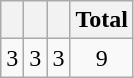<table class="wikitable">
<tr>
<th></th>
<th></th>
<th></th>
<th>Total</th>
</tr>
<tr style="text-align:center;">
<td>3</td>
<td>3</td>
<td>3</td>
<td>9</td>
</tr>
</table>
